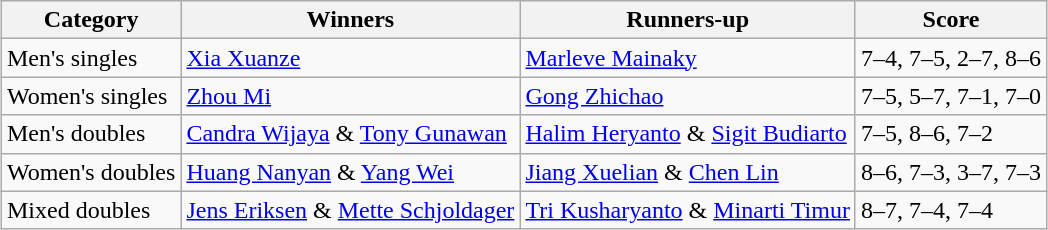<table class=wikitable style="margin:auto;">
<tr>
<th>Category</th>
<th>Winners</th>
<th>Runners-up</th>
<th>Score</th>
</tr>
<tr>
<td>Men's singles</td>
<td> <a href='#'>Xia Xuanze</a></td>
<td> <a href='#'>Marleve Mainaky</a></td>
<td>7–4, 7–5, 2–7, 8–6</td>
</tr>
<tr>
<td>Women's singles</td>
<td> <a href='#'>Zhou Mi</a></td>
<td> <a href='#'>Gong Zhichao</a></td>
<td>7–5, 5–7, 7–1, 7–0</td>
</tr>
<tr>
<td>Men's doubles</td>
<td> <a href='#'>Candra Wijaya</a> & <a href='#'>Tony Gunawan</a></td>
<td> <a href='#'>Halim Heryanto</a> & <a href='#'>Sigit Budiarto</a></td>
<td>7–5, 8–6, 7–2</td>
</tr>
<tr>
<td>Women's doubles</td>
<td> <a href='#'>Huang Nanyan</a> & <a href='#'>Yang Wei</a></td>
<td> <a href='#'>Jiang Xuelian</a> & <a href='#'>Chen Lin</a></td>
<td>8–6, 7–3, 3–7, 7–3</td>
</tr>
<tr>
<td>Mixed doubles</td>
<td> <a href='#'>Jens Eriksen</a> & <a href='#'>Mette Schjoldager</a></td>
<td> <a href='#'>Tri Kusharyanto</a> & <a href='#'>Minarti Timur</a></td>
<td>8–7, 7–4, 7–4</td>
</tr>
</table>
